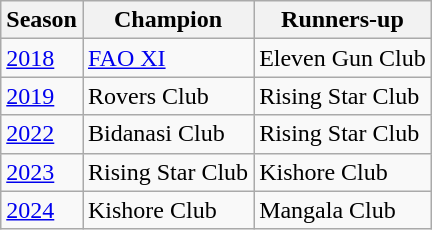<table class="wikitable" border="1">
<tr>
<th>Season</th>
<th>Champion</th>
<th>Runners-up</th>
</tr>
<tr>
<td><a href='#'>2018</a></td>
<td><a href='#'>FAO XI</a></td>
<td>Eleven Gun Club</td>
</tr>
<tr>
<td><a href='#'>2019</a></td>
<td>Rovers Club</td>
<td>Rising Star Club</td>
</tr>
<tr>
<td><a href='#'>2022</a></td>
<td>Bidanasi Club</td>
<td>Rising Star Club</td>
</tr>
<tr>
<td><a href='#'>2023</a></td>
<td>Rising Star Club</td>
<td>Kishore Club</td>
</tr>
<tr>
<td><a href='#'>2024</a></td>
<td>Kishore Club</td>
<td>Mangala Club</td>
</tr>
</table>
